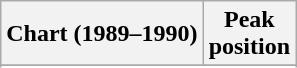<table class="wikitable sortable plainrowheaders" style="text-align:center">
<tr>
<th>Chart (1989–1990)</th>
<th>Peak<br>position</th>
</tr>
<tr>
</tr>
<tr>
</tr>
<tr>
</tr>
<tr>
</tr>
<tr>
</tr>
<tr>
</tr>
<tr>
</tr>
</table>
